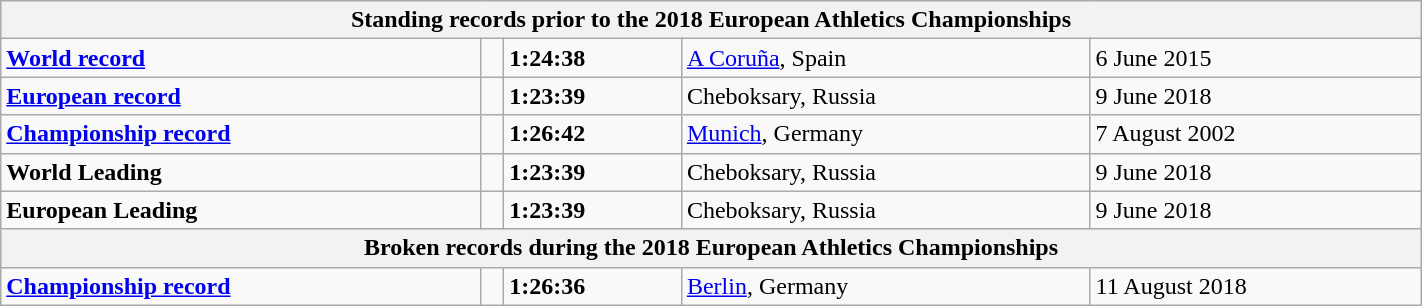<table class="wikitable" width=75%>
<tr>
<th colspan="5">Standing records prior to the 2018 European Athletics Championships</th>
</tr>
<tr>
<td><strong><a href='#'>World record</a></strong></td>
<td></td>
<td><strong>1:24:38</strong></td>
<td><a href='#'>A Coruña</a>, Spain</td>
<td>6 June 2015</td>
</tr>
<tr>
<td><strong><a href='#'>European record</a></strong></td>
<td></td>
<td><strong>1:23:39</strong></td>
<td>Cheboksary, Russia</td>
<td>9 June 2018</td>
</tr>
<tr>
<td><strong><a href='#'>Championship record</a></strong></td>
<td></td>
<td><strong>1:26:42</strong></td>
<td><a href='#'>Munich</a>, Germany</td>
<td>7 August 2002</td>
</tr>
<tr>
<td><strong>World Leading</strong></td>
<td></td>
<td><strong>1:23:39</strong></td>
<td>Cheboksary, Russia</td>
<td>9 June 2018</td>
</tr>
<tr>
<td><strong>European Leading</strong></td>
<td></td>
<td><strong>1:23:39</strong></td>
<td>Cheboksary, Russia</td>
<td>9 June 2018</td>
</tr>
<tr>
<th colspan="5">Broken records during the 2018 European Athletics Championships</th>
</tr>
<tr>
<td><strong><a href='#'>Championship record</a></strong></td>
<td></td>
<td><strong> 1:26:36</strong></td>
<td><a href='#'>Berlin</a>, Germany</td>
<td>11 August 2018</td>
</tr>
</table>
